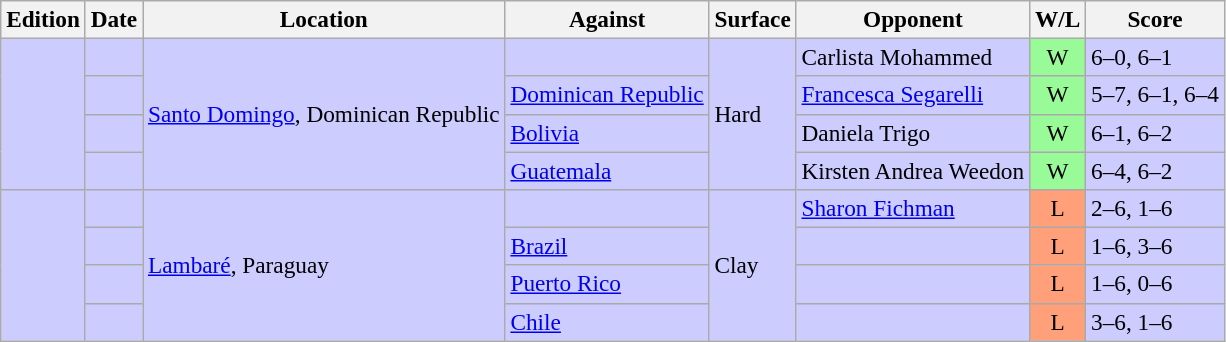<table class=wikitable style=font-size:97%>
<tr>
<th>Edition</th>
<th>Date</th>
<th>Location</th>
<th>Against</th>
<th>Surface</th>
<th>Opponent</th>
<th>W/L</th>
<th>Score</th>
</tr>
<tr style="background:#ccf;">
<td rowspan="4"></td>
<td></td>
<td rowspan="4"><a href='#'>Santo Domingo</a>, Dominican Republic</td>
<td> </td>
<td rowspan="4">Hard</td>
<td> Carlista Mohammed</td>
<td style="text-align:center; background:#98fb98;">W</td>
<td>6–0, 6–1</td>
</tr>
<tr style="background:#ccf;">
<td></td>
<td> <a href='#'>Dominican Republic</a></td>
<td> <a href='#'>Francesca Segarelli</a></td>
<td style="text-align:center; background:#98fb98;">W</td>
<td>5–7, 6–1, 6–4</td>
</tr>
<tr style="background:#ccf;">
<td></td>
<td> <a href='#'>Bolivia</a></td>
<td> Daniela Trigo</td>
<td style="text-align:center; background:#98fb98;">W</td>
<td>6–1, 6–2</td>
</tr>
<tr style="background:#ccf;">
<td></td>
<td> <a href='#'>Guatemala</a></td>
<td> Kirsten Andrea Weedon</td>
<td style="text-align:center; background:#98fb98;">W</td>
<td>6–4, 6–2</td>
</tr>
<tr style="background:#ccf;">
<td rowspan="4"></td>
<td></td>
<td rowspan="4"><a href='#'>Lambaré</a>, Paraguay</td>
<td> </td>
<td rowspan="4">Clay</td>
<td> <a href='#'>Sharon Fichman</a></td>
<td style="text-align:center; background:#ffa07a;">L</td>
<td>2–6, 1–6</td>
</tr>
<tr style="background:#ccf;">
<td></td>
<td> <a href='#'>Brazil</a></td>
<td> </td>
<td style="text-align:center; background:#ffa07a;">L</td>
<td>1–6, 3–6</td>
</tr>
<tr style="background:#ccf;">
<td></td>
<td> <a href='#'>Puerto Rico</a></td>
<td> </td>
<td style="text-align:center; background:#ffa07a;">L</td>
<td>1–6, 0–6</td>
</tr>
<tr style="background:#ccf;">
<td></td>
<td> <a href='#'>Chile</a></td>
<td> </td>
<td style="text-align:center; background:#ffa07a;">L</td>
<td>3–6, 1–6</td>
</tr>
</table>
